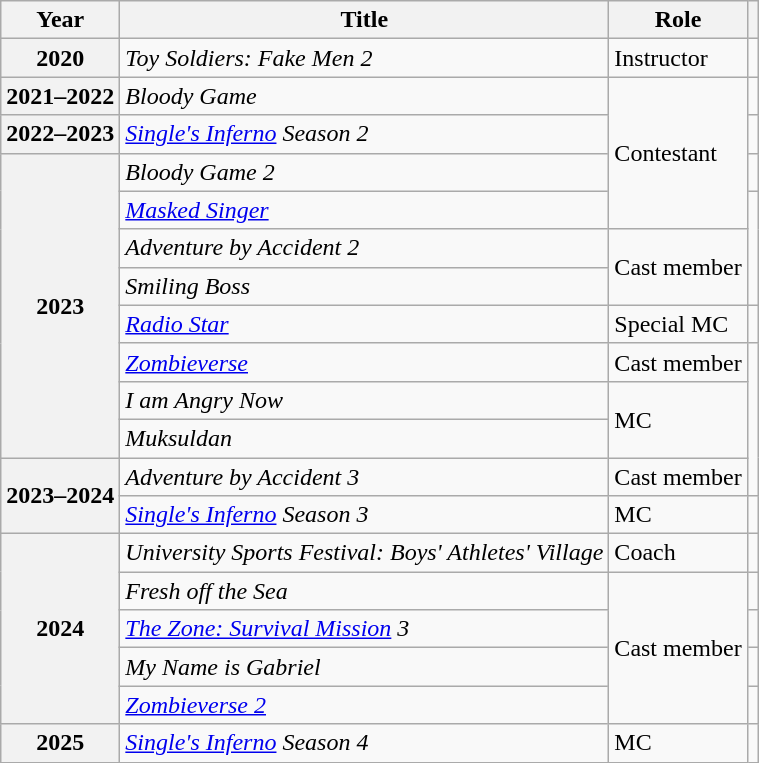<table class="wikitable plainrowheaders">
<tr>
<th scope="col">Year</th>
<th scope="col">Title</th>
<th scope="col">Role</th>
<th scope="col"></th>
</tr>
<tr>
<th scope="row">2020</th>
<td><em>Toy Soldiers: Fake Men 2</em></td>
<td>Instructor</td>
<td style="text-align:center"></td>
</tr>
<tr>
<th scope="row">2021–2022</th>
<td><em>Bloody Game</em></td>
<td rowspan="4">Contestant</td>
<td style="text-align:center"></td>
</tr>
<tr>
<th scope="row">2022–2023</th>
<td><em><a href='#'>Single's Inferno</a> Season 2</em></td>
<td style="text-align:center"></td>
</tr>
<tr>
<th scope="row" rowspan="8">2023</th>
<td><em>Bloody Game 2</em></td>
<td style="text-align:center"></td>
</tr>
<tr>
<td><em><a href='#'>Masked Singer</a></em></td>
<td style="text-align:center" rowspan="3"></td>
</tr>
<tr>
<td><em>Adventure by Accident 2</em></td>
<td rowspan="2">Cast member</td>
</tr>
<tr>
<td><em>Smiling Boss</em></td>
</tr>
<tr>
<td><em><a href='#'>Radio Star</a></em></td>
<td>Special MC</td>
<td style="text-align:center"></td>
</tr>
<tr>
<td><em><a href='#'>Zombieverse</a></em></td>
<td>Cast member</td>
<td style="text-align:center" rowspan="4"></td>
</tr>
<tr>
<td><em>I am Angry Now</em></td>
<td rowspan="2">MC</td>
</tr>
<tr>
<td><em>Muksuldan</em></td>
</tr>
<tr>
<th scope="row" rowspan="2">2023–2024</th>
<td><em>Adventure by Accident 3</em></td>
<td>Cast member</td>
</tr>
<tr>
<td><em><a href='#'>Single's Inferno</a> Season 3</em></td>
<td>MC</td>
<td style="text-align:center"></td>
</tr>
<tr>
<th scope="row" rowspan="5">2024</th>
<td><em>University Sports Festival: Boys' Athletes' Village</em></td>
<td>Coach</td>
<td style="text-align:center"></td>
</tr>
<tr>
<td><em>Fresh off the Sea</em></td>
<td rowspan="4">Cast member</td>
<td style="text-align:center"></td>
</tr>
<tr>
<td><em><a href='#'>The Zone: Survival Mission</a> 3</em></td>
<td style="text-align:center"></td>
</tr>
<tr>
<td><em>My Name is Gabriel</em></td>
<td style="text-align:center"></td>
</tr>
<tr>
<td><em><a href='#'>Zombieverse 2</a></em></td>
<td style="text-align:center"></td>
</tr>
<tr>
<th scope="row">2025</th>
<td><em><a href='#'>Single's Inferno</a> Season 4</em></td>
<td>MC</td>
<td style="text-align:center"></td>
</tr>
</table>
